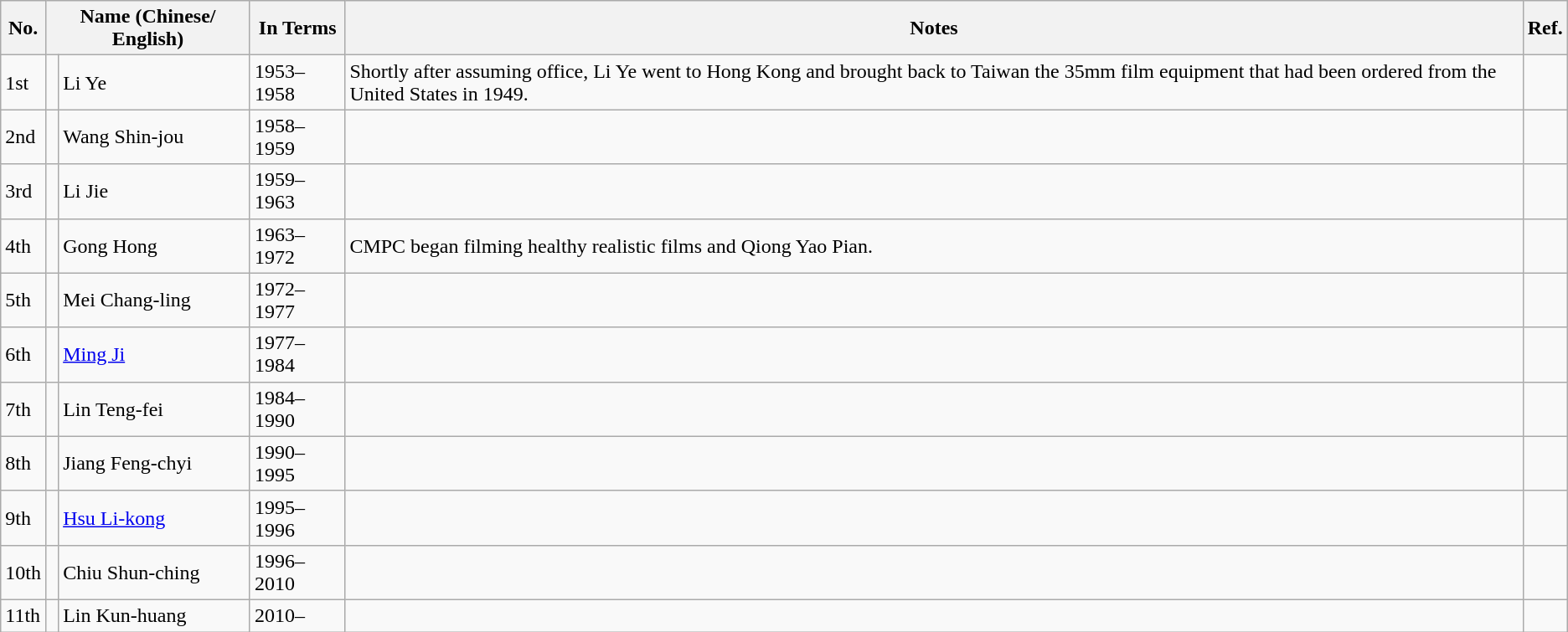<table class="wikitable">
<tr>
<th>No.</th>
<th colspan="2">Name (Chinese/ English)</th>
<th>In Terms</th>
<th>Notes</th>
<th>Ref.</th>
</tr>
<tr>
<td>1st</td>
<td></td>
<td>Li Ye</td>
<td>1953–1958</td>
<td>Shortly after assuming office, Li Ye went to Hong Kong and brought back to Taiwan the 35mm film equipment that had been ordered from the United States in 1949.</td>
<td></td>
</tr>
<tr>
<td>2nd</td>
<td></td>
<td>Wang Shin-jou</td>
<td>1958–1959</td>
<td></td>
<td></td>
</tr>
<tr>
<td>3rd</td>
<td></td>
<td>Li Jie</td>
<td>1959–1963</td>
<td></td>
<td></td>
</tr>
<tr>
<td>4th</td>
<td></td>
<td>Gong Hong</td>
<td>1963–1972</td>
<td>CMPC began filming healthy realistic films and Qiong Yao Pian.</td>
<td></td>
</tr>
<tr>
<td>5th</td>
<td></td>
<td>Mei Chang-ling</td>
<td>1972–1977</td>
<td></td>
<td></td>
</tr>
<tr>
<td>6th</td>
<td></td>
<td><a href='#'>Ming Ji</a></td>
<td>1977–1984</td>
<td></td>
<td></td>
</tr>
<tr>
<td>7th</td>
<td></td>
<td>Lin Teng-fei</td>
<td>1984–1990</td>
<td></td>
<td></td>
</tr>
<tr>
<td>8th</td>
<td></td>
<td>Jiang Feng-chyi</td>
<td>1990–1995</td>
<td></td>
<td></td>
</tr>
<tr>
<td>9th</td>
<td></td>
<td><a href='#'>Hsu Li-kong</a></td>
<td>1995–1996</td>
<td></td>
<td></td>
</tr>
<tr>
<td>10th</td>
<td></td>
<td>Chiu Shun-ching</td>
<td>1996–2010</td>
<td></td>
<td></td>
</tr>
<tr>
<td>11th</td>
<td></td>
<td>Lin Kun-huang</td>
<td>2010–</td>
<td></td>
<td></td>
</tr>
</table>
